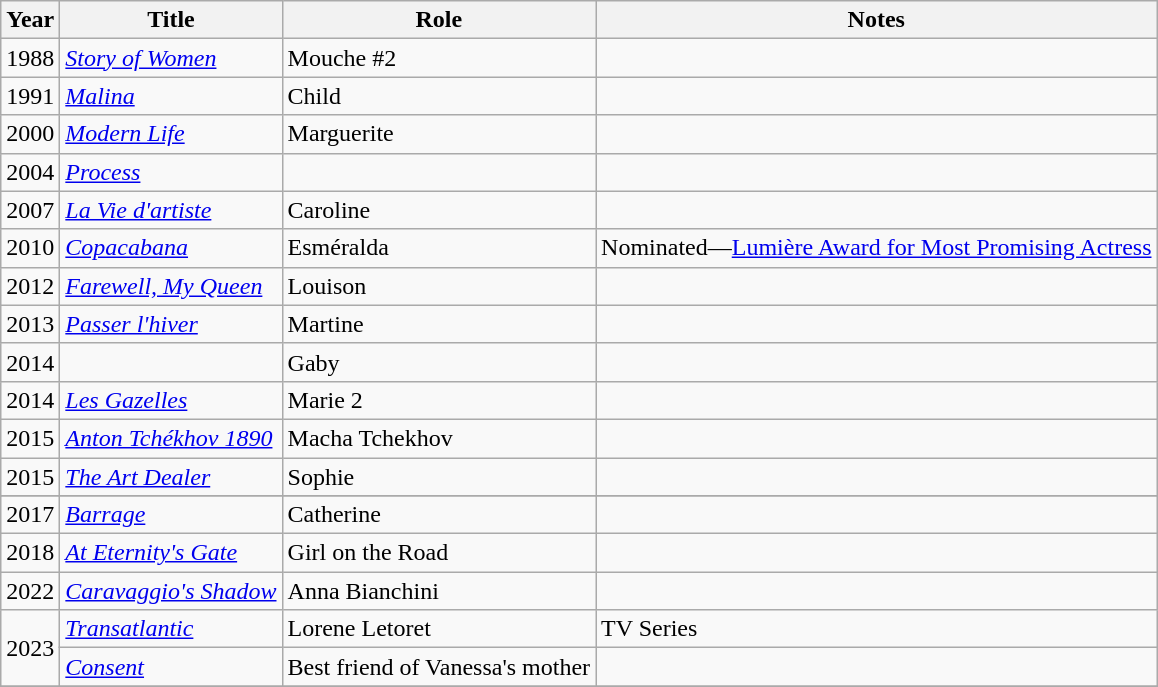<table class="wikitable sortable">
<tr>
<th>Year</th>
<th>Title</th>
<th>Role</th>
<th class="unsortable">Notes</th>
</tr>
<tr>
<td>1988</td>
<td><em><a href='#'>Story of Women</a></em></td>
<td>Mouche #2</td>
<td></td>
</tr>
<tr>
<td>1991</td>
<td><em><a href='#'>Malina</a></em></td>
<td>Child</td>
<td></td>
</tr>
<tr>
<td>2000</td>
<td><em><a href='#'>Modern Life</a></em></td>
<td>Marguerite</td>
<td></td>
</tr>
<tr>
<td>2004</td>
<td><em><a href='#'>Process</a></em></td>
<td></td>
<td></td>
</tr>
<tr>
<td>2007</td>
<td><em><a href='#'>La Vie d'artiste</a></em></td>
<td>Caroline</td>
<td></td>
</tr>
<tr>
<td>2010</td>
<td><em><a href='#'>Copacabana</a></em></td>
<td>Esméralda</td>
<td>Nominated—<a href='#'>Lumière Award for Most Promising Actress</a></td>
</tr>
<tr>
<td>2012</td>
<td><em><a href='#'>Farewell, My Queen</a></em></td>
<td>Louison</td>
<td></td>
</tr>
<tr>
<td>2013</td>
<td><em><a href='#'>Passer l'hiver</a></em></td>
<td>Martine</td>
<td></td>
</tr>
<tr>
<td>2014</td>
<td><em></em></td>
<td>Gaby</td>
<td></td>
</tr>
<tr>
<td>2014</td>
<td><em><a href='#'>Les Gazelles</a></em></td>
<td>Marie 2</td>
<td></td>
</tr>
<tr>
<td>2015</td>
<td><em><a href='#'>Anton Tchékhov 1890</a></em></td>
<td>Macha Tchekhov</td>
<td></td>
</tr>
<tr>
<td>2015</td>
<td><em><a href='#'>The Art Dealer</a></em></td>
<td>Sophie</td>
<td></td>
</tr>
<tr>
</tr>
<tr>
<td>2017</td>
<td><em><a href='#'>Barrage</a></em></td>
<td>Catherine</td>
<td></td>
</tr>
<tr>
<td>2018</td>
<td><em><a href='#'>At Eternity's Gate</a></em></td>
<td>Girl on the Road</td>
<td></td>
</tr>
<tr>
<td>2022</td>
<td><em><a href='#'>Caravaggio's Shadow</a></em></td>
<td>Anna Bianchini</td>
<td></td>
</tr>
<tr>
<td rowspan=2>2023</td>
<td><em><a href='#'>Transatlantic</a></em></td>
<td>Lorene Letoret</td>
<td>TV Series</td>
</tr>
<tr>
<td><em><a href='#'>Consent</a></em></td>
<td>Best friend of Vanessa's mother</td>
<td></td>
</tr>
<tr>
</tr>
</table>
